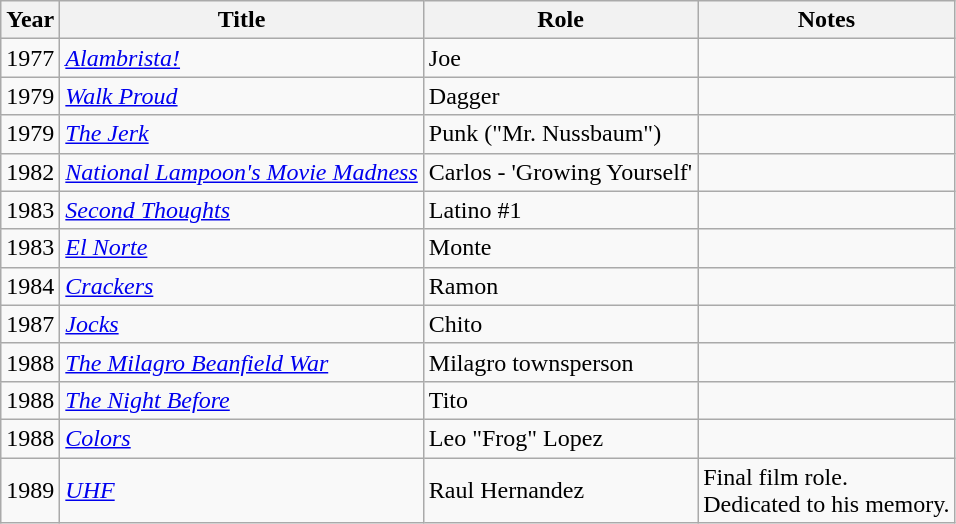<table class = "wikitable sortable">
<tr>
<th>Year</th>
<th>Title</th>
<th>Role</th>
<th>Notes</th>
</tr>
<tr>
<td>1977</td>
<td><em><a href='#'>Alambrista!</a></em></td>
<td>Joe</td>
<td></td>
</tr>
<tr>
<td>1979</td>
<td><em><a href='#'>Walk Proud</a></em></td>
<td>Dagger</td>
<td></td>
</tr>
<tr>
<td>1979</td>
<td><em><a href='#'>The Jerk</a></em></td>
<td>Punk ("Mr. Nussbaum")</td>
<td></td>
</tr>
<tr>
<td>1982</td>
<td><em><a href='#'>National Lampoon's Movie Madness</a></em></td>
<td>Carlos - 'Growing Yourself'</td>
<td></td>
</tr>
<tr>
<td>1983</td>
<td><em><a href='#'>Second Thoughts</a></em></td>
<td>Latino #1</td>
<td></td>
</tr>
<tr>
<td>1983</td>
<td><em><a href='#'>El Norte</a></em></td>
<td>Monte</td>
<td></td>
</tr>
<tr>
<td>1984</td>
<td><em><a href='#'>Crackers</a></em></td>
<td>Ramon</td>
<td></td>
</tr>
<tr>
<td>1987</td>
<td><em><a href='#'>Jocks</a></em></td>
<td>Chito</td>
<td></td>
</tr>
<tr>
<td>1988</td>
<td><em><a href='#'>The Milagro Beanfield War</a></em></td>
<td>Milagro townsperson</td>
<td></td>
</tr>
<tr>
<td>1988</td>
<td><em><a href='#'>The Night Before</a></em></td>
<td>Tito</td>
<td></td>
</tr>
<tr>
<td>1988</td>
<td><em><a href='#'>Colors</a></em></td>
<td>Leo "Frog" Lopez</td>
<td></td>
</tr>
<tr>
<td>1989</td>
<td><em><a href='#'>UHF</a></em></td>
<td>Raul Hernandez</td>
<td>Final film role.<br>Dedicated to his memory.</td>
</tr>
</table>
